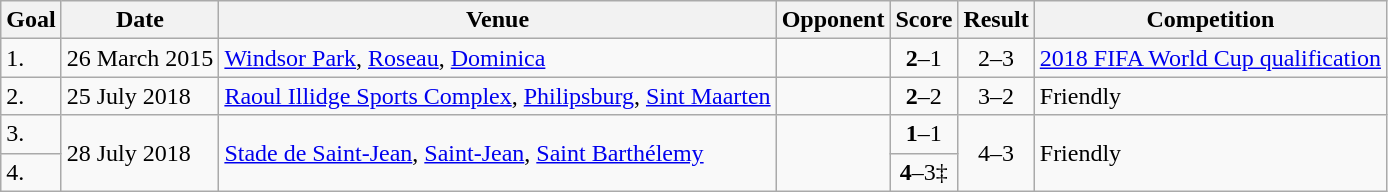<table class="wikitable plainrowheaders sortable">
<tr>
<th>Goal</th>
<th>Date</th>
<th>Venue</th>
<th>Opponent</th>
<th>Score</th>
<th>Result</th>
<th>Competition</th>
</tr>
<tr>
<td>1.</td>
<td>26 March 2015</td>
<td><a href='#'>Windsor Park</a>, <a href='#'>Roseau</a>, <a href='#'>Dominica</a></td>
<td></td>
<td align=center><strong>2</strong>–1</td>
<td align=center>2–3</td>
<td><a href='#'>2018 FIFA World Cup qualification</a></td>
</tr>
<tr>
<td>2.</td>
<td>25 July 2018</td>
<td><a href='#'>Raoul Illidge Sports Complex</a>, <a href='#'>Philipsburg</a>, <a href='#'>Sint Maarten</a></td>
<td></td>
<td align=center><strong>2</strong>–2</td>
<td align=center>3–2</td>
<td>Friendly</td>
</tr>
<tr>
<td>3.</td>
<td rowspan=2>28 July 2018</td>
<td rowspan=2><a href='#'>Stade de Saint-Jean</a>, <a href='#'>Saint-Jean</a>, <a href='#'>Saint Barthélemy</a></td>
<td rowspan=2></td>
<td align=center><strong>1</strong>–1</td>
<td rowspan=2 style="text-align:center;">4–3</td>
<td rowspan=2>Friendly</td>
</tr>
<tr>
<td>4.</td>
<td align=center><strong>4</strong>–3‡</td>
</tr>
</table>
